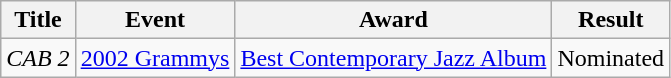<table class="wikitable">
<tr>
<th>Title</th>
<th>Event</th>
<th>Award</th>
<th>Result</th>
</tr>
<tr>
<td><em>CAB 2</em></td>
<td><a href='#'>2002 Grammys</a></td>
<td><a href='#'>Best Contemporary Jazz Album</a></td>
<td align="center">Nominated</td>
</tr>
</table>
